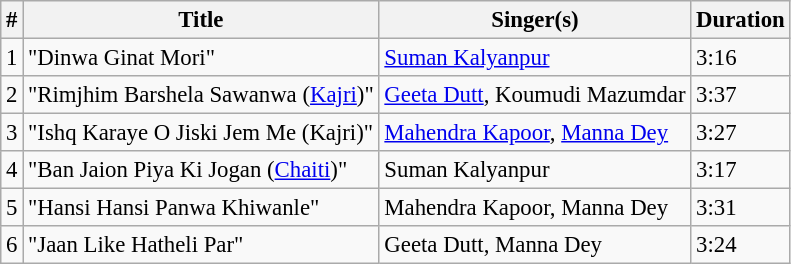<table class="wikitable" style="font-size:95%;">
<tr>
<th>#</th>
<th>Title</th>
<th>Singer(s)</th>
<th>Duration</th>
</tr>
<tr>
<td>1</td>
<td>"Dinwa Ginat Mori"</td>
<td><a href='#'>Suman Kalyanpur</a></td>
<td>3:16</td>
</tr>
<tr>
<td>2</td>
<td>"Rimjhim Barshela Sawanwa (<a href='#'>Kajri</a>)"</td>
<td><a href='#'>Geeta Dutt</a>, Koumudi Mazumdar</td>
<td>3:37</td>
</tr>
<tr>
<td>3</td>
<td>"Ishq Karaye O Jiski Jem Me (Kajri)"</td>
<td><a href='#'>Mahendra Kapoor</a>, <a href='#'>Manna Dey</a></td>
<td>3:27</td>
</tr>
<tr>
<td>4</td>
<td>"Ban Jaion Piya Ki Jogan (<a href='#'>Chaiti</a>)"</td>
<td>Suman Kalyanpur</td>
<td>3:17</td>
</tr>
<tr>
<td>5</td>
<td>"Hansi Hansi Panwa Khiwanle"</td>
<td>Mahendra Kapoor, Manna Dey</td>
<td>3:31</td>
</tr>
<tr>
<td>6</td>
<td>"Jaan Like Hatheli Par"</td>
<td>Geeta Dutt, Manna Dey</td>
<td>3:24</td>
</tr>
</table>
